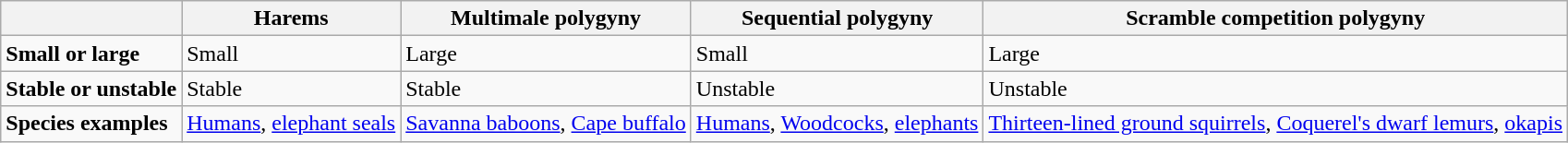<table class="wikitable">
<tr>
<th></th>
<th>Harems</th>
<th>Multimale polygyny</th>
<th>Sequential polygyny</th>
<th>Scramble competition polygyny</th>
</tr>
<tr>
<td><strong>Small or large</strong></td>
<td>Small</td>
<td>Large</td>
<td>Small</td>
<td>Large</td>
</tr>
<tr>
<td><strong>Stable or unstable</strong></td>
<td>Stable</td>
<td>Stable</td>
<td>Unstable</td>
<td>Unstable</td>
</tr>
<tr>
<td><strong>Species examples</strong></td>
<td><a href='#'>Humans</a>, <a href='#'>elephant seals</a></td>
<td><a href='#'>Savanna baboons</a>, <a href='#'>Cape buffalo</a></td>
<td><a href='#'>Humans</a>, <a href='#'>Woodcocks</a>, <a href='#'>elephants</a></td>
<td><a href='#'>Thirteen-lined ground squirrels</a>, <a href='#'>Coquerel's dwarf lemurs</a>, <a href='#'>okapis</a></td>
</tr>
</table>
